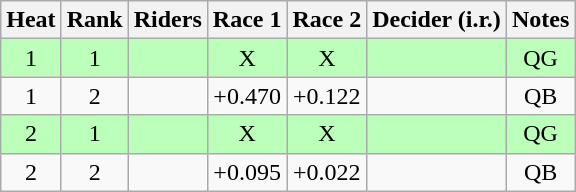<table class="wikitable sortable" style="text-align:center">
<tr>
<th>Heat</th>
<th>Rank</th>
<th>Riders</th>
<th>Race 1</th>
<th>Race 2</th>
<th>Decider (i.r.)</th>
<th>Notes</th>
</tr>
<tr bgcolor=bbffbb>
<td>1</td>
<td>1</td>
<td align=left></td>
<td>X</td>
<td>X</td>
<td></td>
<td>QG</td>
</tr>
<tr>
<td>1</td>
<td>2</td>
<td align=left></td>
<td>+0.470</td>
<td>+0.122</td>
<td></td>
<td>QB</td>
</tr>
<tr bgcolor=bbffbb>
<td>2</td>
<td>1</td>
<td align=left></td>
<td>X</td>
<td>X</td>
<td></td>
<td>QG</td>
</tr>
<tr>
<td>2</td>
<td>2</td>
<td align=left></td>
<td>+0.095</td>
<td>+0.022</td>
<td></td>
<td>QB</td>
</tr>
</table>
